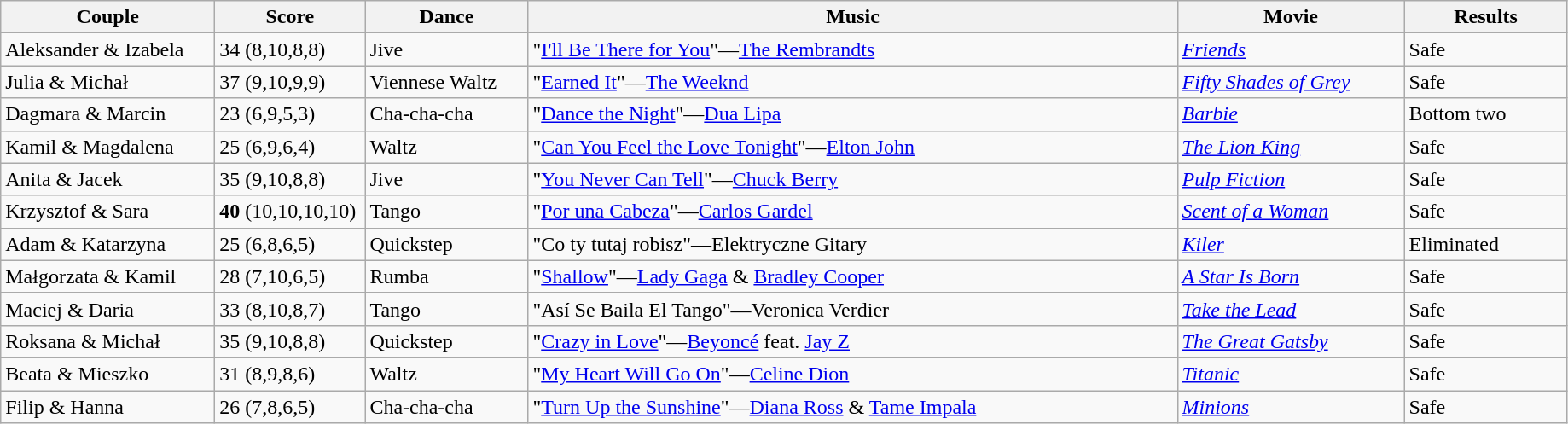<table class="wikitable">
<tr>
<th style="width:160px;">Couple</th>
<th style="width:110px;">Score</th>
<th style="width:120px;">Dance</th>
<th style="width:500px;">Music</th>
<th style="width:170px;">Movie</th>
<th style="width:120px;">Results</th>
</tr>
<tr>
<td>Aleksander & Izabela</td>
<td>34 (8,10,8,8)</td>
<td>Jive</td>
<td>"<a href='#'>I'll Be There for You</a>"—<a href='#'>The Rembrandts</a></td>
<td><em><a href='#'>Friends</a></em></td>
<td>Safe</td>
</tr>
<tr>
<td>Julia & Michał</td>
<td>37 (9,10,9,9)</td>
<td>Viennese Waltz</td>
<td>"<a href='#'>Earned It</a>"—<a href='#'>The Weeknd</a></td>
<td><em><a href='#'>Fifty Shades of Grey</a></em></td>
<td>Safe</td>
</tr>
<tr>
<td>Dagmara & Marcin</td>
<td>23 (6,9,5,3)</td>
<td>Cha-cha-cha</td>
<td>"<a href='#'>Dance the Night</a>"—<a href='#'>Dua Lipa</a></td>
<td><em><a href='#'>Barbie</a></em></td>
<td>Bottom two</td>
</tr>
<tr>
<td>Kamil & Magdalena</td>
<td>25 (6,9,6,4)</td>
<td>Waltz</td>
<td>"<a href='#'>Can You Feel the Love Tonight</a>"—<a href='#'>Elton John</a></td>
<td><em><a href='#'>The Lion King</a></em></td>
<td>Safe</td>
</tr>
<tr>
<td>Anita & Jacek</td>
<td>35 (9,10,8,8)</td>
<td>Jive</td>
<td>"<a href='#'>You Never Can Tell</a>"—<a href='#'>Chuck Berry</a></td>
<td><em><a href='#'>Pulp Fiction</a></em></td>
<td>Safe</td>
</tr>
<tr>
<td>Krzysztof & Sara</td>
<td><strong>40</strong> (10,10,10,10)</td>
<td>Tango</td>
<td>"<a href='#'>Por una Cabeza</a>"—<a href='#'>Carlos Gardel</a></td>
<td><em><a href='#'>Scent of a Woman</a></em></td>
<td>Safe</td>
</tr>
<tr>
<td>Adam & Katarzyna</td>
<td>25 (6,8,6,5)</td>
<td>Quickstep</td>
<td>"Co ty tutaj robisz"—Elektryczne Gitary</td>
<td><em><a href='#'>Kiler</a></em></td>
<td>Eliminated</td>
</tr>
<tr>
<td>Małgorzata & Kamil</td>
<td>28 (7,10,6,5)</td>
<td>Rumba</td>
<td>"<a href='#'>Shallow</a>"—<a href='#'>Lady Gaga</a> & <a href='#'>Bradley Cooper</a></td>
<td><em><a href='#'>A Star Is Born</a></em></td>
<td>Safe</td>
</tr>
<tr>
<td>Maciej & Daria</td>
<td>33 (8,10,8,7)</td>
<td>Tango</td>
<td>"Así Se Baila El Tango"—Veronica Verdier</td>
<td><em><a href='#'>Take the Lead</a></em></td>
<td>Safe</td>
</tr>
<tr>
<td>Roksana & Michał</td>
<td>35 (9,10,8,8)</td>
<td>Quickstep</td>
<td>"<a href='#'>Crazy in Love</a>"—<a href='#'>Beyoncé</a> feat. <a href='#'>Jay Z</a></td>
<td><em><a href='#'>The Great Gatsby</a></em></td>
<td>Safe</td>
</tr>
<tr>
<td>Beata & Mieszko</td>
<td>31 (8,9,8,6)</td>
<td>Waltz</td>
<td>"<a href='#'>My Heart Will Go On</a>"—<a href='#'>Celine Dion</a></td>
<td><em><a href='#'>Titanic</a></em></td>
<td>Safe</td>
</tr>
<tr>
<td>Filip & Hanna</td>
<td>26 (7,8,6,5)</td>
<td>Cha-cha-cha</td>
<td>"<a href='#'>Turn Up the Sunshine</a>"—<a href='#'>Diana Ross</a> & <a href='#'>Tame Impala</a></td>
<td><em><a href='#'>Minions</a></em></td>
<td>Safe</td>
</tr>
</table>
